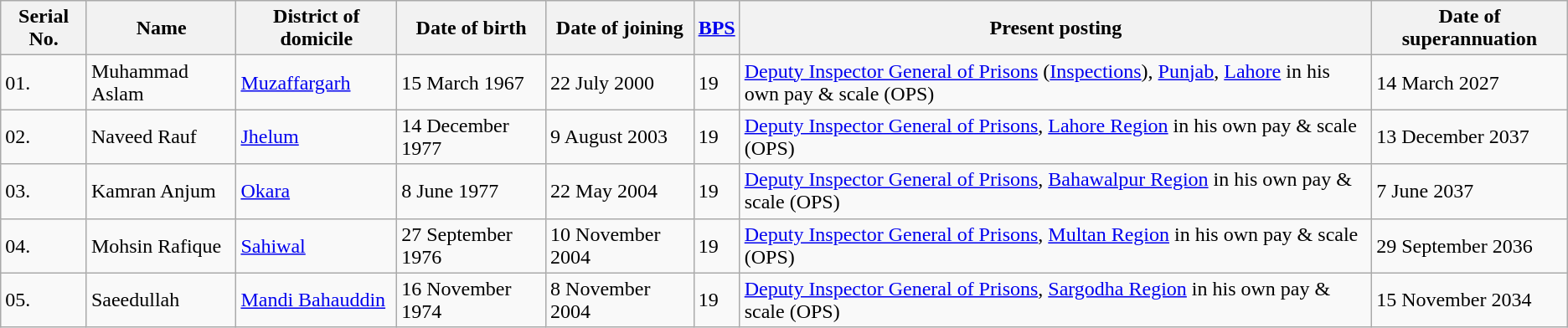<table class="wikitable">
<tr>
<th>Serial No.</th>
<th>Name</th>
<th>District of domicile</th>
<th>Date of birth</th>
<th>Date of joining</th>
<th><a href='#'>BPS</a></th>
<th>Present posting</th>
<th>Date of superannuation</th>
</tr>
<tr>
<td>01.</td>
<td>Muhammad Aslam</td>
<td><a href='#'>Muzaffargarh</a></td>
<td>15 March 1967</td>
<td>22 July 2000</td>
<td>19</td>
<td><a href='#'>Deputy Inspector General of Prisons</a> (<a href='#'>Inspections</a>), <a href='#'>Punjab</a>, <a href='#'>Lahore</a> in his own pay & scale (OPS)</td>
<td>14 March 2027</td>
</tr>
<tr>
<td>02.</td>
<td>Naveed Rauf</td>
<td><a href='#'>Jhelum</a></td>
<td>14 December 1977</td>
<td>9 August 2003</td>
<td>19</td>
<td><a href='#'>Deputy Inspector General of Prisons</a>, <a href='#'>Lahore Region</a> in his own pay & scale (OPS)</td>
<td>13 December 2037</td>
</tr>
<tr>
<td>03.</td>
<td>Kamran Anjum</td>
<td><a href='#'>Okara</a></td>
<td>8 June 1977</td>
<td>22 May 2004</td>
<td>19</td>
<td><a href='#'>Deputy Inspector General of Prisons</a>, <a href='#'>Bahawalpur Region</a> in his own pay & scale (OPS)</td>
<td>7 June 2037</td>
</tr>
<tr>
<td>04.</td>
<td>Mohsin Rafique</td>
<td><a href='#'>Sahiwal</a></td>
<td>27 September 1976</td>
<td>10 November 2004</td>
<td>19</td>
<td><a href='#'>Deputy Inspector General of Prisons</a>, <a href='#'>Multan Region</a> in his own pay & scale (OPS)</td>
<td>29 September 2036</td>
</tr>
<tr>
<td>05.</td>
<td>Saeedullah</td>
<td><a href='#'>Mandi Bahauddin</a></td>
<td>16 November 1974</td>
<td>8 November 2004</td>
<td>19</td>
<td><a href='#'>Deputy Inspector General of Prisons</a>, <a href='#'>Sargodha Region</a> in his own pay & scale (OPS)</td>
<td>15 November 2034</td>
</tr>
</table>
